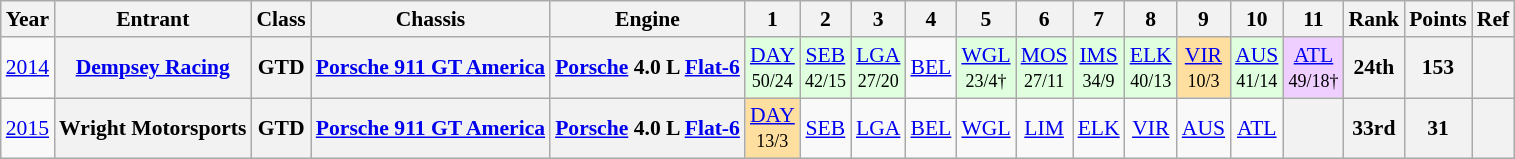<table class="wikitable" style="text-align:center; font-size:90%">
<tr>
<th>Year</th>
<th>Entrant</th>
<th>Class</th>
<th>Chassis</th>
<th>Engine</th>
<th>1</th>
<th>2</th>
<th>3</th>
<th>4</th>
<th>5</th>
<th>6</th>
<th>7</th>
<th>8</th>
<th>9</th>
<th>10</th>
<th>11</th>
<th>Rank</th>
<th>Points</th>
<th>Ref</th>
</tr>
<tr>
<td><a href='#'>2014</a></td>
<th><a href='#'>Dempsey Racing</a></th>
<th>GTD</th>
<th><a href='#'>Porsche 911 GT America</a></th>
<th><a href='#'>Porsche</a> 4.0 L <a href='#'>Flat-6</a></th>
<td style="background:#DFFFDF;"><a href='#'>DAY</a><br><small>50/24</small></td>
<td style="background:#DFFFDF;"><a href='#'>SEB</a><br><small>42/15</small></td>
<td style="background:#DFFFDF;"><a href='#'>LGA</a><br><small>27/20</small></td>
<td><a href='#'>BEL</a></td>
<td style="background:#DFFFDF;"><a href='#'>WGL</a><br><small>23/4†</small></td>
<td style="background:#DFFFDF;"><a href='#'>MOS</a><br><small>27/11</small></td>
<td style="background:#DFFFDF;"><a href='#'>IMS</a><br><small>34/9</small></td>
<td style="background:#DFFFDF;"><a href='#'>ELK</a><br><small>40/13</small></td>
<td style="background:#FFDF9F;"><a href='#'>VIR</a><br><small>10/3</small></td>
<td style="background:#DFFFDF;"><a href='#'>AUS</a><br><small>41/14</small></td>
<td style="background:#EFCFFF;"><a href='#'>ATL</a><br><small>49/18†</small></td>
<th>24th</th>
<th>153</th>
<th></th>
</tr>
<tr>
<td><a href='#'>2015</a></td>
<th>Wright Motorsports</th>
<th>GTD</th>
<th><a href='#'>Porsche 911 GT America</a></th>
<th><a href='#'>Porsche</a> 4.0 L <a href='#'>Flat-6</a></th>
<td style="background:#FFDF9F;"><a href='#'>DAY</a><br><small>13/3</small></td>
<td><a href='#'>SEB</a></td>
<td><a href='#'>LGA</a></td>
<td><a href='#'>BEL</a></td>
<td><a href='#'>WGL</a></td>
<td><a href='#'>LIM</a></td>
<td><a href='#'>ELK</a></td>
<td><a href='#'>VIR</a></td>
<td><a href='#'>AUS</a></td>
<td><a href='#'>ATL</a></td>
<th></th>
<th>33rd</th>
<th>31</th>
<th></th>
</tr>
</table>
